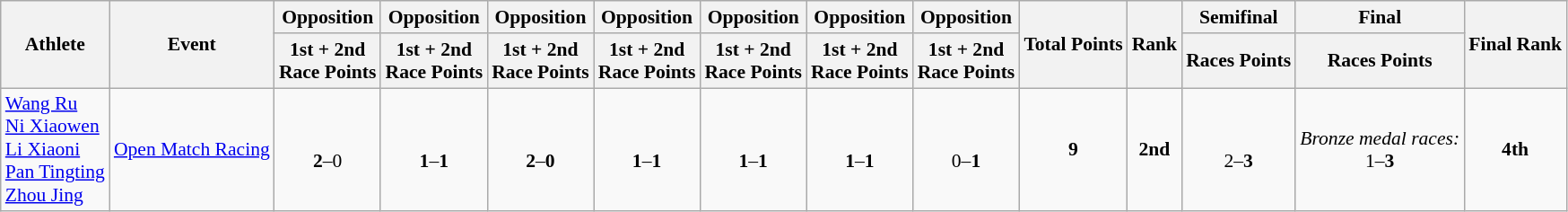<table class="wikitable" style="font-size:90%;">
<tr>
<th rowspan=2>Athlete</th>
<th rowspan=2>Event</th>
<th>Opposition</th>
<th>Opposition</th>
<th>Opposition</th>
<th>Opposition</th>
<th>Opposition</th>
<th>Opposition</th>
<th>Opposition</th>
<th rowspan=2>Total Points</th>
<th rowspan=2>Rank</th>
<th>Semifinal</th>
<th>Final</th>
<th rowspan=2>Final Rank</th>
</tr>
<tr>
<th>1st + 2nd<br>Race Points</th>
<th>1st + 2nd<br>Race Points</th>
<th>1st + 2nd<br>Race Points</th>
<th>1st + 2nd<br>Race Points</th>
<th>1st + 2nd<br>Race Points</th>
<th>1st + 2nd<br>Race Points</th>
<th>1st + 2nd<br>Race Points</th>
<th>Races Points</th>
<th>Races Points</th>
</tr>
<tr>
<td style="text-align:left"><a href='#'>Wang Ru</a><br><a href='#'>Ni Xiaowen</a><br><a href='#'>Li Xiaoni</a><br><a href='#'>Pan Tingting</a><br><a href='#'>Zhou Jing</a></td>
<td style="text-align:left"><a href='#'>Open Match Racing</a></td>
<td align=center><br><strong>2</strong>–0</td>
<td align=center><br><strong>1</strong>–<strong>1</strong></td>
<td align=center><br><strong>2</strong>–<strong>0</strong></td>
<td align=center><br><strong>1</strong>–<strong>1</strong></td>
<td align=center><br><strong>1</strong>–<strong>1</strong></td>
<td align=center><br><strong>1</strong>–<strong>1</strong></td>
<td align=center><br>0–<strong>1</strong></td>
<td align=center><strong>9</strong></td>
<td align=center><strong>2nd</strong></td>
<td align=center><br>2–<strong>3</strong></td>
<td align=center><em>Bronze medal races:</em><br>1–<strong>3</strong></td>
<td align=center><strong>4th</strong></td>
</tr>
</table>
